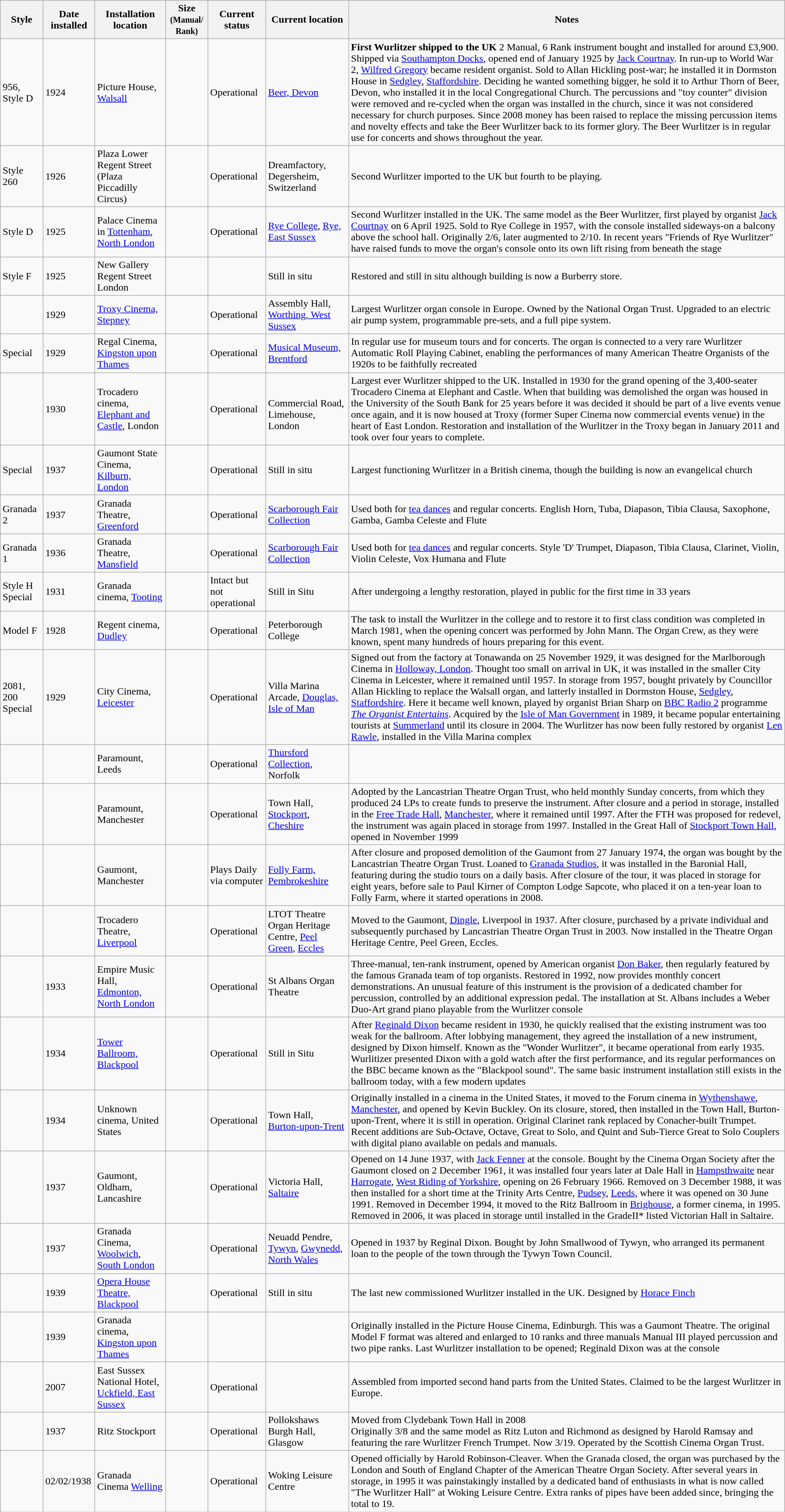<table class="wikitable sortable">
<tr>
<th>Style</th>
<th>Date installed</th>
<th>Installation location</th>
<th>Size <small>(Manual/ Rank)</small></th>
<th>Current status</th>
<th>Current location</th>
<th class="unsortable">Notes</th>
</tr>
<tr>
<td>956, Style D</td>
<td>1924</td>
<td>Picture House, <a href='#'>Walsall</a></td>
<td></td>
<td>Operational</td>
<td><a href='#'>Beer, Devon</a></td>
<td><strong>First Wurlitzer shipped to the UK</strong> 2 Manual, 6 Rank instrument bought and installed for around £3,900. Shipped via <a href='#'>Southampton Docks</a>, opened end of January 1925 by <a href='#'>Jack Courtnay</a>. In run-up to World War 2, <a href='#'>Wilfred Gregory</a> became resident organist. Sold to Allan Hickling post-war; he installed it in Dormston House in <a href='#'>Sedgley</a>, <a href='#'>Staffordshire</a>. Deciding he wanted something bigger, he sold it to Arthur Thorn of Beer, Devon, who installed it in the local Congregational Church. The percussions and "toy counter" division were removed and re-cycled when the organ was installed in the church, since it was not considered necessary for church purposes. Since 2008 money has been raised to replace the missing percussion items and novelty effects and take the Beer Wurlitzer back to its former glory. The Beer Wurlitzer is in regular use for concerts and shows throughout the year.</td>
</tr>
<tr>
<td>Style 260</td>
<td>1926</td>
<td>Plaza Lower Regent Street (Plaza Piccadilly Circus)</td>
<td></td>
<td>Operational</td>
<td>Dreamfactory, Degersheim, Switzerland</td>
<td>Second Wurlitzer imported to the UK but fourth to be playing.</td>
</tr>
<tr>
<td>Style D</td>
<td>1925</td>
<td>Palace Cinema in <a href='#'>Tottenham</a>, <a href='#'>North London</a></td>
<td></td>
<td>Operational</td>
<td><a href='#'>Rye College</a>, <a href='#'>Rye, East Sussex</a></td>
<td>Second Wurlitzer installed in the UK. The same model as the Beer Wurlitzer, first played by organist <a href='#'>Jack Courtnay</a> on 6 April 1925. Sold to Rye College in 1957, with the console installed sideways-on a balcony above the school hall. Originally 2/6, later augmented to 2/10. In recent years "Friends of Rye Wurlitzer" have raised funds to move the organ's console onto its own lift rising from beneath the stage </td>
</tr>
<tr>
<td>Style F</td>
<td>1925</td>
<td>New Gallery Regent Street London</td>
<td></td>
<td></td>
<td>Still in situ</td>
<td>Restored and still in situ although building is now a Burberry store.</td>
</tr>
<tr>
<td></td>
<td>1929</td>
<td><a href='#'>Troxy Cinema, Stepney</a></td>
<td></td>
<td>Operational</td>
<td>Assembly Hall, <a href='#'>Worthing, West Sussex</a></td>
<td>Largest Wurlitzer organ console in Europe. Owned by the National Organ Trust. Upgraded to an electric air pump system, programmable pre-sets, and a full pipe system.</td>
</tr>
<tr>
<td>Special</td>
<td>1929</td>
<td>Regal Cinema, <a href='#'>Kingston upon Thames</a></td>
<td></td>
<td>Operational</td>
<td><a href='#'>Musical Museum, Brentford</a></td>
<td>In regular use for museum tours and for concerts. The organ is connected to a very rare Wurlitzer Automatic Roll Playing Cabinet, enabling the performances of many American Theatre Organists of the 1920s to be faithfully recreated</td>
</tr>
<tr>
<td></td>
<td>1930</td>
<td>Trocadero cinema, <a href='#'>Elephant and Castle</a>, London</td>
<td></td>
<td>Operational</td>
<td><br>Commercial Road, Limehouse, London</td>
<td>Largest ever Wurlitzer shipped to the UK. Installed in 1930 for the grand opening of the 3,400-seater Trocadero Cinema at Elephant and Castle. When that building was demolished the organ was housed in the University of the South Bank for 25 years before it was decided it should be part of a live events venue once again, and it is now housed at Troxy (former Super Cinema now commercial events venue) in the heart of East London. Restoration and installation of the Wurlitzer in the Troxy began in January 2011 and took over four years to complete.</td>
</tr>
<tr>
<td>Special</td>
<td>1937</td>
<td>Gaumont State Cinema, <a href='#'>Kilburn, London</a></td>
<td></td>
<td>Operational</td>
<td>Still in situ</td>
<td>Largest functioning Wurlitzer in a British cinema, though the building is now an evangelical church</td>
</tr>
<tr>
<td>Granada 2</td>
<td>1937</td>
<td>Granada Theatre, <a href='#'>Greenford</a></td>
<td></td>
<td>Operational</td>
<td><a href='#'>Scarborough Fair Collection</a></td>
<td>Used both for <a href='#'>tea dances</a> and regular concerts. English Horn, Tuba, Diapason, Tibia Clausa, Saxophone, Gamba, Gamba Celeste and Flute</td>
</tr>
<tr>
<td>Granada 1</td>
<td>1936</td>
<td>Granada Theatre, <a href='#'>Mansfield</a></td>
<td></td>
<td>Operational</td>
<td><a href='#'>Scarborough Fair Collection</a></td>
<td>Used both for <a href='#'>tea dances</a> and regular concerts. Style 'D' Trumpet, Diapason, Tibia Clausa, Clarinet, Violin, Violin Celeste, Vox Humana and Flute</td>
</tr>
<tr>
<td>Style H Special</td>
<td>1931</td>
<td>Granada cinema, <a href='#'>Tooting</a></td>
<td></td>
<td>Intact but not operational</td>
<td>Still in Situ</td>
<td>After undergoing a lengthy restoration, played in public for the first time in 33 years</td>
</tr>
<tr>
<td>Model F</td>
<td>1928</td>
<td>Regent cinema, <a href='#'>Dudley</a></td>
<td></td>
<td>Operational</td>
<td>Peterborough College</td>
<td>The task to install the Wurlitzer in the college and to restore it to first class condition was completed in March 1981, when the opening concert was performed by John Mann. The Organ Crew, as they were known, spent many hundreds of hours preparing for this event.</td>
</tr>
<tr>
<td>2081, 200 Special</td>
<td>1929</td>
<td>City Cinema, <a href='#'>Leicester</a></td>
<td></td>
<td>Operational</td>
<td>Villa Marina Arcade, <a href='#'>Douglas, Isle of Man</a></td>
<td>Signed out from the factory at Tonawanda on 25 November 1929, it was designed for the Marlborough Cinema in <a href='#'>Holloway, London</a>. Thought too small on arrival in UK, it was installed in the smaller City Cinema in Leicester, where it remained until 1957. In storage from 1957, bought privately by Councillor Allan Hickling to replace the Walsall organ, and latterly installed in Dormston House, <a href='#'>Sedgley</a>, <a href='#'>Staffordshire</a>. Here it became well known, played by organist Brian Sharp on <a href='#'>BBC Radio 2</a> programme <em><a href='#'>The Organist Entertains</a></em>. Acquired by the <a href='#'>Isle of Man Government</a> in 1989, it became popular entertaining tourists at <a href='#'>Summerland</a> until its closure in 2004. The Wurlitzer has now been fully restored by organist <a href='#'>Len Rawle</a>, installed in the Villa Marina complex</td>
</tr>
<tr>
<td></td>
<td></td>
<td>Paramount, Leeds</td>
<td></td>
<td>Operational</td>
<td><a href='#'>Thursford Collection</a>, Norfolk</td>
<td></td>
</tr>
<tr>
<td></td>
<td></td>
<td>Paramount, Manchester</td>
<td></td>
<td>Operational</td>
<td>Town Hall, <a href='#'>Stockport</a>, <a href='#'>Cheshire</a></td>
<td>Adopted by the Lancastrian Theatre Organ Trust, who held monthly Sunday concerts, from which they produced 24 LPs to create funds to preserve the instrument. After closure and a period in storage, installed in the <a href='#'>Free Trade Hall</a>, <a href='#'>Manchester</a>, where it remained until 1997. After the FTH was proposed for redevel, the instrument was again placed in storage from 1997. Installed in the Great Hall of <a href='#'>Stockport Town Hall</a>, opened in November 1999</td>
</tr>
<tr>
<td></td>
<td></td>
<td>Gaumont, Manchester</td>
<td></td>
<td>Plays Daily via computer</td>
<td><a href='#'>Folly Farm, Pembrokeshire</a></td>
<td>After closure and proposed demolition of the Gaumont from 27 January 1974, the organ was bought by the Lancastrian Theatre Organ Trust. Loaned to <a href='#'>Granada Studios</a>, it was installed in the Baronial Hall, featuring during the studio tours on a daily basis. After closure of the tour, it was placed in storage for eight years, before sale to Paul Kirner of Compton Lodge Sapcote, who placed it on a ten-year loan to Folly Farm, where it started operations in 2008.</td>
</tr>
<tr>
<td></td>
<td></td>
<td>Trocadero Theatre, <a href='#'>Liverpool</a></td>
<td></td>
<td>Operational</td>
<td>LTOT Theatre Organ Heritage Centre, <a href='#'>Peel Green</a>, <a href='#'>Eccles</a></td>
<td>Moved to the Gaumont, <a href='#'>Dingle</a>, Liverpool in 1937. After closure, purchased by a private individual and subsequently purchased by Lancastrian Theatre Organ Trust in 2003. Now installed in the Theatre Organ Heritage Centre, Peel Green, Eccles.</td>
</tr>
<tr>
<td></td>
<td>1933</td>
<td>Empire Music Hall, <a href='#'>Edmonton, North London</a></td>
<td></td>
<td>Operational</td>
<td>St Albans Organ Theatre</td>
<td>Three-manual, ten-rank instrument, opened by American organist <a href='#'>Don Baker</a>, then regularly featured by the famous Granada team of top organists. Restored in 1992, now provides monthly concert demonstrations. An unusual feature of this instrument is the provision of a dedicated chamber for percussion, controlled by an additional expression pedal. The installation at St. Albans includes a Weber Duo-Art grand piano playable from the Wurlitzer console</td>
</tr>
<tr>
<td></td>
<td>1934</td>
<td><a href='#'>Tower Ballroom, Blackpool</a></td>
<td></td>
<td>Operational</td>
<td>Still in Situ</td>
<td>After <a href='#'>Reginald Dixon</a> became resident in 1930, he quickly realised that the existing instrument was too weak for the ballroom. After lobbying management, they agreed the installation of a new instrument, designed by Dixon himself. Known as the "Wonder Wurlitzer", it became operational from early 1935. Wurlitizer presented Dixon with a gold watch after the first performance, and its regular performances on the BBC became known as the "Blackpool sound". The same basic instrument installation still exists in the ballroom today, with a few modern updates</td>
</tr>
<tr>
<td></td>
<td>1934</td>
<td>Unknown cinema, United States</td>
<td></td>
<td>Operational</td>
<td>Town Hall, <a href='#'>Burton-upon-Trent</a></td>
<td>Originally installed in a cinema in the United States, it moved to the Forum cinema in <a href='#'>Wythenshawe</a>, <a href='#'>Manchester</a>, and opened by Kevin Buckley. On its closure, stored, then installed in the Town Hall, Burton-upon-Trent, where it is still in operation. Original Clarinet rank replaced by Conacher-built Trumpet. Recent additions are Sub-Octave, Octave, Great to Solo, and Quint and Sub-Tierce Great to Solo Couplers with digital piano available on pedals and manuals.</td>
</tr>
<tr>
<td></td>
<td>1937</td>
<td>Gaumont, Oldham, Lancashire</td>
<td></td>
<td>Operational</td>
<td>Victoria Hall, <a href='#'>Saltaire</a></td>
<td>Opened on 14 June 1937, with <a href='#'>Jack Fenner</a> at the console. Bought by the Cinema Organ Society after the Gaumont closed on 2 December 1961, it was installed four years later at Dale Hall in <a href='#'>Hampsthwaite</a> near <a href='#'>Harrogate</a>, <a href='#'>West Riding of Yorkshire</a>, opening on 26 February 1966. Removed on 3 December 1988, it was then installed for a short time at the Trinity Arts Centre, <a href='#'>Pudsey</a>, <a href='#'>Leeds</a>, where it was opened on 30 June 1991. Removed in December 1994, it moved to the Ritz Ballroom in <a href='#'>Brighouse</a>, a former cinema, in 1995. Removed in 2006, it was placed in storage until installed in the GradeII* listed Victorian Hall in Saltaire.</td>
</tr>
<tr>
<td></td>
<td>1937</td>
<td>Granada Cinema, <a href='#'>Woolwich</a>, <a href='#'>South London</a></td>
<td></td>
<td>Operational</td>
<td>Neuadd Pendre, <a href='#'>Tywyn</a>, <a href='#'>Gwynedd</a>, <a href='#'>North Wales</a></td>
<td>Opened in 1937 by Reginal Dixon. Bought by John Smallwood of Tywyn, who arranged its permanent loan to the people of the town through the Tywyn Town Council.</td>
</tr>
<tr>
<td></td>
<td>1939</td>
<td><a href='#'>Opera House Theatre, Blackpool</a></td>
<td></td>
<td>Operational</td>
<td>Still in situ</td>
<td>The last new commissioned Wurlitzer installed in the UK. Designed by <a href='#'>Horace Finch</a></td>
</tr>
<tr>
<td></td>
<td>1939</td>
<td>Granada cinema, <a href='#'>Kingston upon Thames</a></td>
<td></td>
<td></td>
<td></td>
<td>Originally installed in the Picture House Cinema, Edinburgh. This was a Gaumont Theatre. The original Model F format was altered and enlarged to 10 ranks and three manuals Manual III played percussion and two pipe ranks. Last Wurlitzer installation to be opened; Reginald Dixon was at the console</td>
</tr>
<tr>
<td></td>
<td>2007</td>
<td>East Sussex National Hotel, <a href='#'>Uckfield, East Sussex</a></td>
<td></td>
<td>Operational</td>
<td></td>
<td>Assembled from imported second hand parts from the United States. Claimed to be the largest Wurlitzer in Europe.</td>
</tr>
<tr>
<td></td>
<td>1937</td>
<td>Ritz Stockport</td>
<td></td>
<td>Operational</td>
<td>Pollokshaws Burgh Hall, Glasgow</td>
<td>Moved from Clydebank Town Hall in 2008<br>Originally 3/8 and the same model as Ritz Luton and Richmond as designed by Harold Ramsay and featuring the rare Wurlitzer French Trumpet. Now 3/19.
Operated by the Scottish Cinema Organ Trust.</td>
</tr>
<tr>
<td></td>
<td>02/02/1938</td>
<td>Granada Cinema <a href='#'>Welling</a></td>
<td></td>
<td>Operational</td>
<td>Woking Leisure Centre</td>
<td>Opened officially by Harold Robinson-Cleaver. When the Granada closed, the organ was purchased by the London and South of England Chapter of the American Theatre Organ Society. After several years in storage, in 1995 it was painstakingly installed by a dedicated band of enthusiasts in what is now called "The Wurlitzer Hall" at Woking Leisure Centre. Extra ranks of pipes have been added since, bringing the total to 19.</td>
</tr>
</table>
